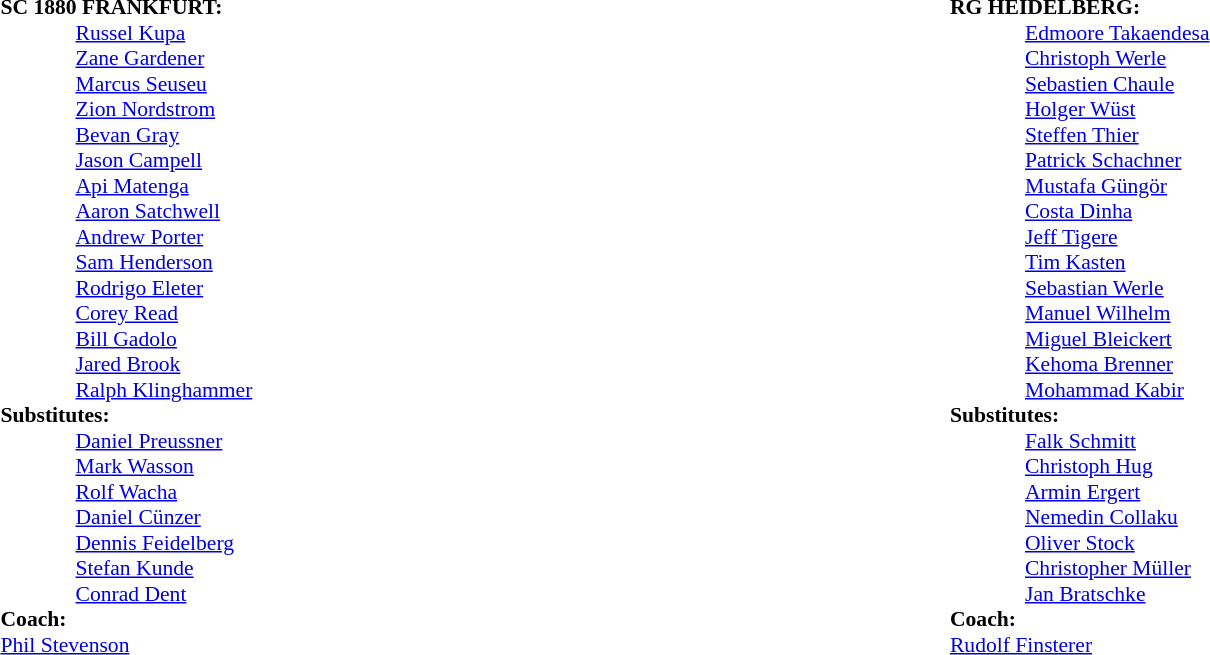<table width="100%">
<tr>
<td valign="top" width="50%"><br><table style="font-size: 90%" cellspacing="0" cellpadding="0">
<tr>
<td colspan="4"><strong>SC 1880 FRANKFURT:</strong></td>
</tr>
<tr>
<th width="25"></th>
<th width="25"></th>
</tr>
<tr>
<td></td>
<td></td>
<td><a href='#'>Russel Kupa</a></td>
</tr>
<tr>
<td></td>
<td></td>
<td><a href='#'>Zane Gardener</a></td>
</tr>
<tr>
<td></td>
<td></td>
<td><a href='#'>Marcus Seuseu</a></td>
</tr>
<tr>
<td></td>
<td></td>
<td><a href='#'>Zion Nordstrom</a></td>
</tr>
<tr>
<td></td>
<td></td>
<td><a href='#'>Bevan Gray</a></td>
</tr>
<tr>
<td></td>
<td></td>
<td><a href='#'>Jason Campell</a></td>
</tr>
<tr>
<td></td>
<td></td>
<td><a href='#'>Api Matenga</a></td>
</tr>
<tr>
<td></td>
<td></td>
<td><a href='#'>Aaron Satchwell</a></td>
</tr>
<tr>
<td></td>
<td></td>
<td><a href='#'>Andrew Porter</a></td>
</tr>
<tr>
<td></td>
<td></td>
<td><a href='#'>Sam Henderson</a></td>
</tr>
<tr>
<td></td>
<td></td>
<td><a href='#'>Rodrigo Eleter</a></td>
</tr>
<tr>
<td></td>
<td></td>
<td><a href='#'>Corey Read</a></td>
</tr>
<tr>
<td></td>
<td></td>
<td><a href='#'>Bill Gadolo</a></td>
</tr>
<tr>
<td></td>
<td></td>
<td><a href='#'>Jared Brook</a></td>
</tr>
<tr>
<td></td>
<td></td>
<td><a href='#'>Ralph Klinghammer</a></td>
</tr>
<tr>
<td colspan=3><strong>Substitutes:</strong></td>
</tr>
<tr>
<td></td>
<td></td>
<td><a href='#'>Daniel Preussner</a></td>
</tr>
<tr>
<td></td>
<td></td>
<td><a href='#'>Mark Wasson</a></td>
</tr>
<tr>
<td></td>
<td></td>
<td><a href='#'>Rolf Wacha</a></td>
</tr>
<tr>
<td></td>
<td></td>
<td><a href='#'>Daniel Cünzer</a></td>
</tr>
<tr>
<td></td>
<td></td>
<td><a href='#'>Dennis Feidelberg</a></td>
</tr>
<tr>
<td></td>
<td></td>
<td><a href='#'>Stefan Kunde</a></td>
</tr>
<tr>
<td></td>
<td></td>
<td><a href='#'>Conrad Dent</a></td>
</tr>
<tr>
<td colspan="3"><strong>Coach:</strong></td>
</tr>
<tr>
<td colspan="4"> <a href='#'>Phil Stevenson</a></td>
</tr>
</table>
</td>
<td></td>
<td valign="top" width="50%"><br><table style="font-size: 90%" cellspacing="0" cellpadding="0">
<tr>
<td colspan="4"><strong>RG HEIDELBERG:</strong></td>
</tr>
<tr>
<th width="25"></th>
<th width="25"></th>
</tr>
<tr>
<td></td>
<td></td>
<td><a href='#'>Edmoore Takaendesa</a></td>
</tr>
<tr>
<td></td>
<td></td>
<td><a href='#'>Christoph Werle</a></td>
</tr>
<tr>
<td></td>
<td></td>
<td><a href='#'>Sebastien Chaule</a></td>
</tr>
<tr>
<td></td>
<td></td>
<td><a href='#'>Holger Wüst</a></td>
</tr>
<tr>
<td></td>
<td></td>
<td><a href='#'>Steffen Thier</a></td>
</tr>
<tr>
<td></td>
<td></td>
<td><a href='#'>Patrick Schachner</a></td>
</tr>
<tr>
<td></td>
<td></td>
<td><a href='#'>Mustafa Güngör</a></td>
</tr>
<tr>
<td></td>
<td></td>
<td><a href='#'>Costa Dinha</a></td>
</tr>
<tr>
<td></td>
<td></td>
<td><a href='#'>Jeff Tigere</a></td>
</tr>
<tr>
<td></td>
<td></td>
<td><a href='#'>Tim Kasten</a></td>
</tr>
<tr>
<td></td>
<td></td>
<td><a href='#'>Sebastian Werle</a></td>
</tr>
<tr>
<td></td>
<td></td>
<td><a href='#'>Manuel Wilhelm</a></td>
</tr>
<tr>
<td></td>
<td></td>
<td><a href='#'>Miguel Bleickert</a></td>
</tr>
<tr>
<td></td>
<td></td>
<td><a href='#'>Kehoma Brenner</a></td>
</tr>
<tr>
<td></td>
<td></td>
<td><a href='#'>Mohammad Kabir</a></td>
</tr>
<tr>
<td colspan=3><strong>Substitutes:</strong></td>
</tr>
<tr>
<td></td>
<td></td>
<td><a href='#'>Falk Schmitt</a></td>
</tr>
<tr>
<td></td>
<td></td>
<td><a href='#'>Christoph Hug</a></td>
</tr>
<tr>
<td></td>
<td></td>
<td><a href='#'>Armin Ergert</a></td>
</tr>
<tr>
<td></td>
<td></td>
<td><a href='#'>Nemedin Collaku</a></td>
</tr>
<tr>
<td></td>
<td></td>
<td><a href='#'>Oliver Stock</a></td>
</tr>
<tr>
<td></td>
<td></td>
<td><a href='#'>Christopher Müller</a></td>
</tr>
<tr>
<td></td>
<td></td>
<td><a href='#'>Jan Bratschke</a></td>
</tr>
<tr>
<td colspan="3"><strong>Coach:</strong></td>
</tr>
<tr>
<td colspan="4"> <a href='#'>Rudolf Finsterer</a></td>
</tr>
</table>
</td>
</tr>
</table>
